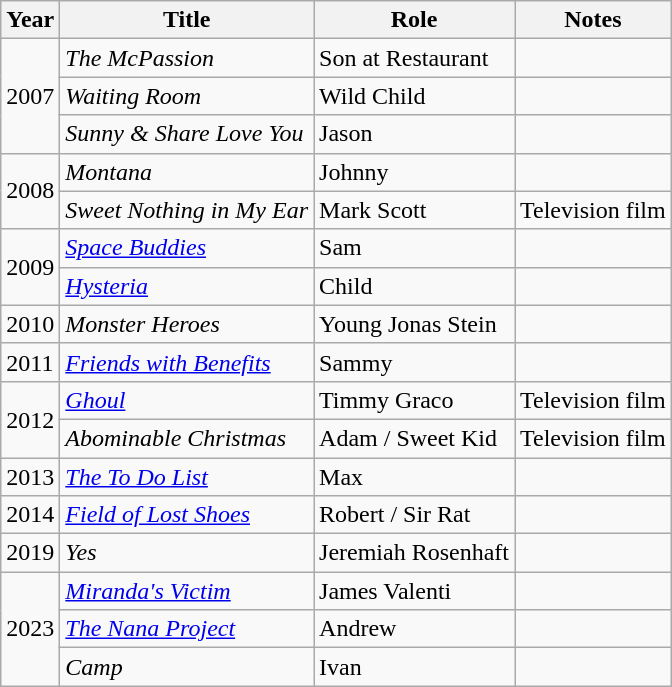<table class="wikitable sortable sortables">
<tr>
<th scope="col">Year</th>
<th scope="col">Title</th>
<th scope="col">Role</th>
<th scope="col" class="unsortable">Notes</th>
</tr>
<tr>
<td rowspan="3">2007</td>
<td><em>The McPassion</em></td>
<td>Son at Restaurant</td>
<td></td>
</tr>
<tr>
<td><em>Waiting Room</em></td>
<td>Wild Child</td>
<td></td>
</tr>
<tr>
<td><em>Sunny & Share Love You </em></td>
<td>Jason</td>
<td></td>
</tr>
<tr>
<td rowspan="2">2008</td>
<td><em>Montana</em></td>
<td>Johnny</td>
<td></td>
</tr>
<tr>
<td><em>Sweet Nothing in My Ear</em></td>
<td>Mark Scott</td>
<td>Television film</td>
</tr>
<tr>
<td rowspan="2">2009</td>
<td><em><a href='#'>Space Buddies</a></em></td>
<td>Sam</td>
<td></td>
</tr>
<tr>
<td><em><a href='#'>Hysteria</a></em></td>
<td>Child</td>
<td></td>
</tr>
<tr>
<td>2010</td>
<td><em>Monster Heroes</em></td>
<td>Young Jonas Stein</td>
<td></td>
</tr>
<tr>
<td>2011</td>
<td><em><a href='#'>Friends with Benefits</a></em></td>
<td>Sammy</td>
<td></td>
</tr>
<tr>
<td rowspan="2">2012</td>
<td><em><a href='#'>Ghoul</a></em></td>
<td>Timmy Graco</td>
<td>Television film</td>
</tr>
<tr>
<td><em>Abominable Christmas</em></td>
<td>Adam / Sweet Kid</td>
<td>Television film</td>
</tr>
<tr>
<td>2013</td>
<td><em><a href='#'>The To Do List</a></em></td>
<td>Max</td>
<td></td>
</tr>
<tr>
<td>2014</td>
<td><em><a href='#'>Field of Lost Shoes</a></em></td>
<td>Robert / Sir Rat</td>
<td></td>
</tr>
<tr>
<td>2019</td>
<td><em>Yes</em></td>
<td>Jeremiah Rosenhaft</td>
<td></td>
</tr>
<tr>
<td rowspan="3">2023</td>
<td><em><a href='#'>Miranda's Victim</a></em></td>
<td>James Valenti</td>
<td></td>
</tr>
<tr>
<td><em><a href='#'>The Nana Project</a></em></td>
<td>Andrew</td>
<td></td>
</tr>
<tr>
<td><em>Camp</em></td>
<td>Ivan</td>
<td></td>
</tr>
</table>
